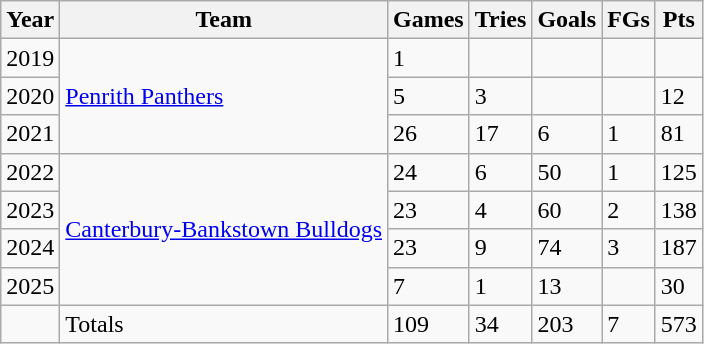<table class="wikitable">
<tr>
<th>Year</th>
<th>Team</th>
<th>Games</th>
<th>Tries</th>
<th>Goals</th>
<th>FGs</th>
<th>Pts</th>
</tr>
<tr>
<td>2019</td>
<td rowspan="3"> <a href='#'>Penrith Panthers</a></td>
<td>1</td>
<td></td>
<td></td>
<td></td>
<td></td>
</tr>
<tr>
<td>2020</td>
<td>5</td>
<td>3</td>
<td></td>
<td></td>
<td>12</td>
</tr>
<tr>
<td>2021</td>
<td>26</td>
<td>17</td>
<td>6</td>
<td>1</td>
<td>81</td>
</tr>
<tr>
<td>2022</td>
<td rowspan="4"> <a href='#'>Canterbury-Bankstown Bulldogs</a></td>
<td>24</td>
<td>6</td>
<td>50</td>
<td>1</td>
<td>125</td>
</tr>
<tr>
<td>2023</td>
<td>23</td>
<td>4</td>
<td>60</td>
<td>2</td>
<td>138</td>
</tr>
<tr>
<td>2024</td>
<td>23</td>
<td>9</td>
<td>74</td>
<td>3</td>
<td>187</td>
</tr>
<tr>
<td>2025</td>
<td>7</td>
<td>1</td>
<td>13</td>
<td></td>
<td>30</td>
</tr>
<tr>
<td></td>
<td>Totals</td>
<td>109</td>
<td>34</td>
<td>203</td>
<td>7</td>
<td>573</td>
</tr>
</table>
